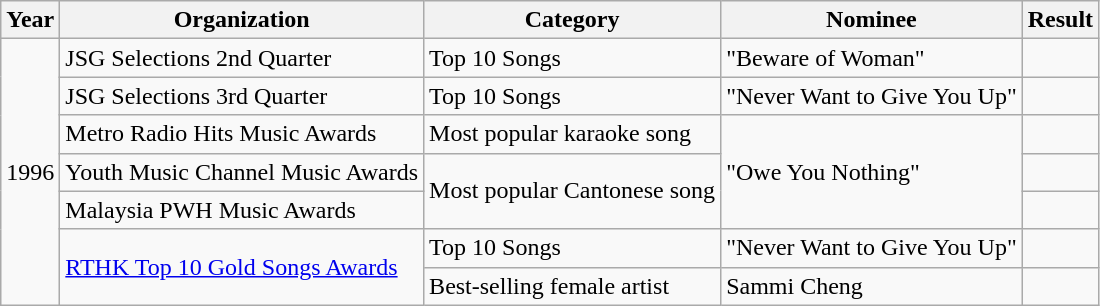<table class="sortable wikitable">
<tr>
<th class="unsortable">Year</th>
<th>Organization</th>
<th>Category</th>
<th class="unsortable">Nominee</th>
<th>Result</th>
</tr>
<tr>
<td rowspan="7">1996</td>
<td>JSG Selections 2nd Quarter</td>
<td>Top 10 Songs</td>
<td>"Beware of Woman"</td>
<td></td>
</tr>
<tr>
<td>JSG Selections 3rd Quarter</td>
<td>Top 10 Songs</td>
<td>"Never Want to Give You Up"</td>
<td></td>
</tr>
<tr>
<td>Metro Radio Hits Music Awards</td>
<td>Most popular karaoke song</td>
<td rowspan="3">"Owe You Nothing"</td>
<td></td>
</tr>
<tr>
<td>Youth Music Channel Music Awards</td>
<td rowspan="2">Most popular Cantonese song</td>
<td></td>
</tr>
<tr>
<td>Malaysia PWH Music Awards</td>
<td></td>
</tr>
<tr>
<td rowspan="2"><a href='#'>RTHK Top 10 Gold Songs Awards</a></td>
<td>Top 10 Songs</td>
<td>"Never Want to Give You Up"</td>
<td></td>
</tr>
<tr>
<td>Best-selling female artist</td>
<td>Sammi Cheng</td>
<td></td>
</tr>
</table>
